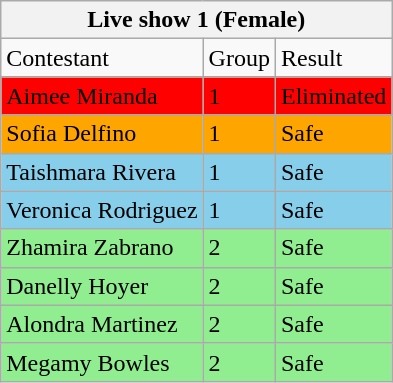<table class="wikitable">
<tr>
<th colspan="3">Live show 1 (Female)</th>
</tr>
<tr>
<td>Contestant</td>
<td>Group</td>
<td>Result</td>
</tr>
<tr bgcolor=Red>
<td>Aimee Miranda</td>
<td>1</td>
<td>Eliminated</td>
</tr>
<tr bgcolor=Orange>
<td>Sofia Delfino</td>
<td>1</td>
<td>Safe</td>
</tr>
<tr bgcolor=skyblue>
<td>Taishmara Rivera</td>
<td>1</td>
<td>Safe</td>
</tr>
<tr bgcolor=skyblue>
<td>Veronica Rodriguez</td>
<td>1</td>
<td>Safe</td>
</tr>
<tr bgcolor=lightgreen>
<td>Zhamira Zabrano</td>
<td>2</td>
<td>Safe</td>
</tr>
<tr bgcolor=lightgreen>
<td>Danelly Hoyer</td>
<td>2</td>
<td>Safe</td>
</tr>
<tr bgcolor=lightgreen>
<td>Alondra Martinez</td>
<td>2</td>
<td>Safe</td>
</tr>
<tr bgcolor=lightgreen>
<td>Megamy Bowles</td>
<td>2</td>
<td>Safe</td>
</tr>
</table>
